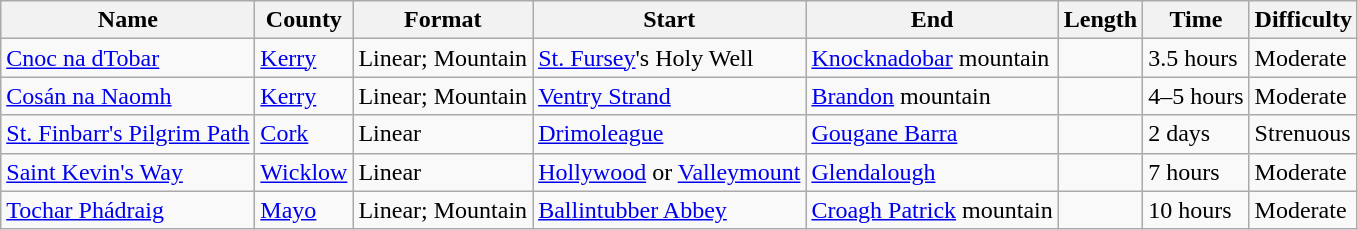<table class="wikitable sortable">
<tr style="background: #f2f2f2">
<th>Name</th>
<th>County</th>
<th>Format</th>
<th>Start</th>
<th>End</th>
<th>Length</th>
<th>Time</th>
<th>Difficulty</th>
</tr>
<tr style="background: #f9f9f9">
<td><a href='#'>Cnoc na dTobar</a></td>
<td><a href='#'>Kerry</a></td>
<td>Linear; Mountain</td>
<td><a href='#'>St. Fursey</a>'s Holy Well</td>
<td><a href='#'>Knocknadobar</a> mountain</td>
<td></td>
<td>3.5 hours</td>
<td>Moderate</td>
</tr>
<tr style="background: #f9f9f9">
<td><a href='#'>Cosán na Naomh</a></td>
<td><a href='#'>Kerry</a></td>
<td>Linear; Mountain</td>
<td><a href='#'>Ventry Strand</a></td>
<td><a href='#'>Brandon</a> mountain</td>
<td></td>
<td>4–5 hours</td>
<td>Moderate</td>
</tr>
<tr>
<td><a href='#'>St. Finbarr's Pilgrim Path</a></td>
<td><a href='#'>Cork</a></td>
<td>Linear</td>
<td><a href='#'>Drimoleague</a></td>
<td><a href='#'>Gougane Barra</a></td>
<td></td>
<td>2 days</td>
<td>Strenuous</td>
</tr>
<tr>
<td><a href='#'>Saint Kevin's Way</a></td>
<td><a href='#'>Wicklow</a></td>
<td>Linear</td>
<td><a href='#'>Hollywood</a> or <a href='#'>Valleymount</a></td>
<td><a href='#'>Glendalough</a></td>
<td></td>
<td>7 hours</td>
<td>Moderate</td>
</tr>
<tr>
<td><a href='#'>Tochar Phádraig</a></td>
<td><a href='#'>Mayo</a></td>
<td>Linear; Mountain</td>
<td><a href='#'>Ballintubber Abbey</a></td>
<td><a href='#'>Croagh Patrick</a> mountain</td>
<td></td>
<td>10 hours</td>
<td>Moderate</td>
</tr>
</table>
